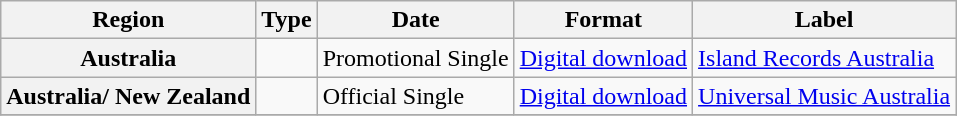<table class="wikitable plainrowheaders">
<tr>
<th scope="col">Region</th>
<th scope="col">Type</th>
<th scope="col">Date</th>
<th scope="col">Format</th>
<th scope="col">Label</th>
</tr>
<tr>
<th scope="row" rowspan="1">Australia</th>
<td rowspan="1"></td>
<td rowspan="1">Promotional Single</td>
<td rowspan="1"><a href='#'>Digital download</a></td>
<td rowspan="1"><a href='#'>Island Records Australia</a></td>
</tr>
<tr>
<th scope="row" rowspan="1">Australia/ New Zealand</th>
<td rowspan="1"></td>
<td rowspan="1">Official Single</td>
<td rowspan="1"><a href='#'>Digital download</a></td>
<td rowspan="1"><a href='#'>Universal Music Australia</a></td>
</tr>
<tr>
</tr>
</table>
